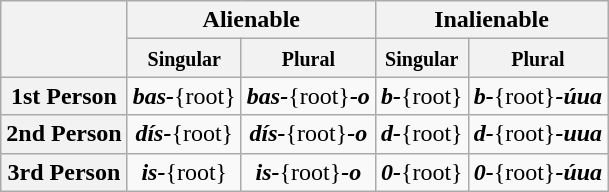<table class="wikitable" style="text-align:center;">
<tr>
<th rowspan=2></th>
<th colspan=2>Alienable</th>
<th colspan=2>Inalienable</th>
</tr>
<tr>
<th><small>Singular</small></th>
<th><small>Plural</small></th>
<th><small>Singular</small></th>
<th><small>Plural</small></th>
</tr>
<tr>
<th>1st Person</th>
<td><strong><em>bas-</em></strong>{root}</td>
<td><strong><em>bas-</em></strong>{root}<strong><em>-o</em></strong></td>
<td><strong><em>b-</em></strong>{root}</td>
<td><strong><em>b-</em></strong>{root}<strong><em>-úua</em></strong></td>
</tr>
<tr>
<th>2nd Person</th>
<td><strong><em>dís-</em></strong>{root}</td>
<td><strong><em>dís-</em></strong>{root}<strong><em>-o</em></strong></td>
<td><strong><em>d-</em></strong>{root}</td>
<td><strong><em>d-</em></strong>{root}<strong><em>-uua</em></strong></td>
</tr>
<tr>
<th>3rd Person</th>
<td><strong><em>is-</em></strong>{root}</td>
<td><strong><em>is-</em></strong>{root}<strong><em>-o</em></strong></td>
<td><strong><em>0-</em></strong>{root}</td>
<td><strong><em>0-</em></strong>{root}<strong><em>-úua</em></strong></td>
</tr>
</table>
